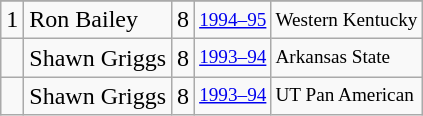<table class="wikitable">
<tr>
</tr>
<tr>
<td>1</td>
<td>Ron Bailey</td>
<td>8</td>
<td style="font-size:80%;"><a href='#'>1994–95</a></td>
<td style="font-size:80%;">Western Kentucky</td>
</tr>
<tr>
<td></td>
<td>Shawn Griggs</td>
<td>8</td>
<td style="font-size:80%;"><a href='#'>1993–94</a></td>
<td style="font-size:80%;">Arkansas State</td>
</tr>
<tr>
<td></td>
<td>Shawn Griggs</td>
<td>8</td>
<td style="font-size:80%;"><a href='#'>1993–94</a></td>
<td style="font-size:80%;">UT Pan American</td>
</tr>
</table>
